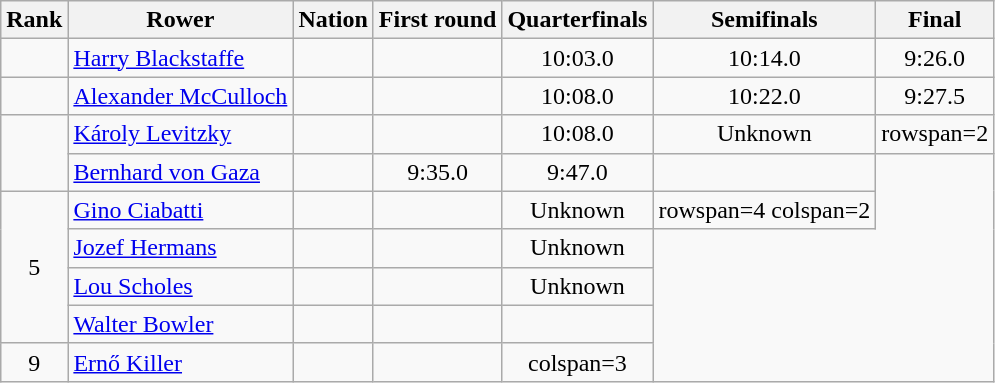<table class="wikitable sortable" style="text-align:center">
<tr>
<th>Rank</th>
<th>Rower</th>
<th>Nation</th>
<th>First round</th>
<th>Quarterfinals</th>
<th>Semifinals</th>
<th>Final</th>
</tr>
<tr>
<td></td>
<td align=left><a href='#'>Harry Blackstaffe</a></td>
<td align=left></td>
<td></td>
<td>10:03.0</td>
<td>10:14.0</td>
<td>9:26.0</td>
</tr>
<tr>
<td></td>
<td align=left><a href='#'>Alexander McCulloch</a></td>
<td align=left></td>
<td></td>
<td>10:08.0</td>
<td>10:22.0</td>
<td>9:27.5</td>
</tr>
<tr>
<td align=center rowspan=2></td>
<td align=left><a href='#'>Károly Levitzky</a></td>
<td align=left></td>
<td></td>
<td>10:08.0</td>
<td data-sort-value=20:00.0>Unknown</td>
<td>rowspan=2 </td>
</tr>
<tr>
<td align=left><a href='#'>Bernhard von Gaza</a></td>
<td align=left></td>
<td>9:35.0</td>
<td>9:47.0</td>
<td data-sort-value=20:00.0></td>
</tr>
<tr>
<td align=center rowspan=4>5</td>
<td align=left><a href='#'>Gino Ciabatti</a></td>
<td align=left></td>
<td></td>
<td data-sort-value=20:00.0>Unknown</td>
<td>rowspan=4 colspan=2 </td>
</tr>
<tr>
<td align=left><a href='#'>Jozef Hermans</a></td>
<td align=left></td>
<td></td>
<td data-sort-value=20:00.0>Unknown</td>
</tr>
<tr>
<td align=left><a href='#'>Lou Scholes</a></td>
<td align=left></td>
<td></td>
<td data-sort-value=20:00.0>Unknown</td>
</tr>
<tr>
<td align=left><a href='#'>Walter Bowler</a></td>
<td align=left></td>
<td></td>
<td data-sort-value=20:00.0></td>
</tr>
<tr>
<td>9</td>
<td align=left><a href='#'>Ernő Killer</a></td>
<td align=left></td>
<td data-sort-value=20:00.0></td>
<td>colspan=3 </td>
</tr>
</table>
